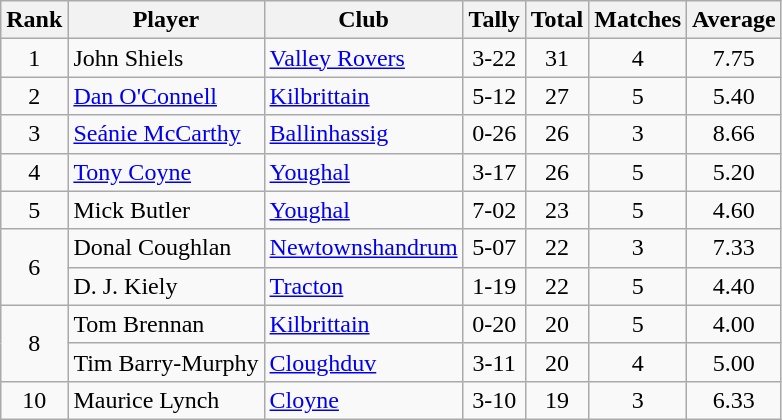<table class="wikitable">
<tr>
<th>Rank</th>
<th>Player</th>
<th>Club</th>
<th>Tally</th>
<th>Total</th>
<th>Matches</th>
<th>Average</th>
</tr>
<tr>
<td rowspan="1" style="text-align:center;">1</td>
<td>John Shiels</td>
<td><a href='#'>Valley Rovers</a></td>
<td align=center>3-22</td>
<td align=center>31</td>
<td align=center>4</td>
<td align=center>7.75</td>
</tr>
<tr>
<td rowspan="1" style="text-align:center;">2</td>
<td><a href='#'>Dan O'Connell</a></td>
<td><a href='#'>Kilbrittain</a></td>
<td align=center>5-12</td>
<td align=center>27</td>
<td align=center>5</td>
<td align=center>5.40</td>
</tr>
<tr>
<td rowspan="1" style="text-align:center;">3</td>
<td><a href='#'>Seánie McCarthy</a></td>
<td><a href='#'>Ballinhassig</a></td>
<td align=center>0-26</td>
<td align=center>26</td>
<td align=center>3</td>
<td align=center>8.66</td>
</tr>
<tr>
<td rowspan="1" style="text-align:center;">4</td>
<td><a href='#'>Tony Coyne</a></td>
<td><a href='#'>Youghal</a></td>
<td align=center>3-17</td>
<td align=center>26</td>
<td align=center>5</td>
<td align=center>5.20</td>
</tr>
<tr>
<td rowspan="1" style="text-align:center;">5</td>
<td>Mick Butler</td>
<td><a href='#'>Youghal</a></td>
<td align=center>7-02</td>
<td align=center>23</td>
<td align=center>5</td>
<td align=center>4.60</td>
</tr>
<tr>
<td rowspan="2" style="text-align:center;">6</td>
<td>Donal Coughlan</td>
<td><a href='#'>Newtownshandrum</a></td>
<td align=center>5-07</td>
<td align=center>22</td>
<td align=center>3</td>
<td align=center>7.33</td>
</tr>
<tr>
<td>D. J. Kiely</td>
<td><a href='#'>Tracton</a></td>
<td align=center>1-19</td>
<td align=center>22</td>
<td align=center>5</td>
<td align=center>4.40</td>
</tr>
<tr>
<td rowspan="2" style="text-align:center;">8</td>
<td>Tom Brennan</td>
<td><a href='#'>Kilbrittain</a></td>
<td align=center>0-20</td>
<td align=center>20</td>
<td align=center>5</td>
<td align=center>4.00</td>
</tr>
<tr>
<td>Tim Barry-Murphy</td>
<td><a href='#'>Cloughduv</a></td>
<td align=center>3-11</td>
<td align=center>20</td>
<td align=center>4</td>
<td align=center>5.00</td>
</tr>
<tr>
<td rowspan="1" style="text-align:center;">10</td>
<td>Maurice Lynch</td>
<td><a href='#'>Cloyne</a></td>
<td align=center>3-10</td>
<td align=center>19</td>
<td align=center>3</td>
<td align=center>6.33</td>
</tr>
</table>
